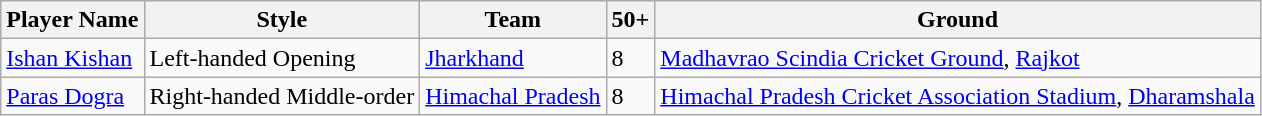<table class="wikitable sortable">
<tr>
<th>Player Name</th>
<th>Style</th>
<th>Team</th>
<th>50+</th>
<th>Ground</th>
</tr>
<tr>
<td><a href='#'>Ishan Kishan</a></td>
<td>Left-handed Opening</td>
<td><a href='#'>Jharkhand</a></td>
<td>8</td>
<td><a href='#'>Madhavrao Scindia Cricket Ground</a>, <a href='#'>Rajkot</a></td>
</tr>
<tr>
<td><a href='#'>Paras Dogra</a></td>
<td>Right-handed Middle-order</td>
<td><a href='#'>Himachal Pradesh</a></td>
<td>8</td>
<td><a href='#'>Himachal Pradesh Cricket Association Stadium</a>, <a href='#'>Dharamshala</a></td>
</tr>
</table>
